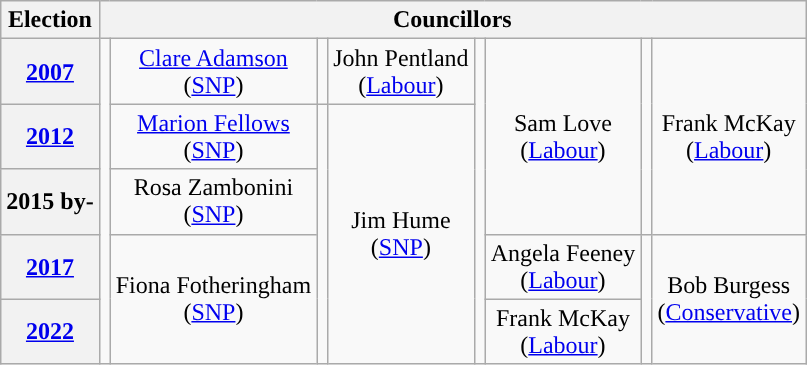<table class="wikitable" style="text-align:center">
<tr>
<th>Election</th>
<th colspan=8>Councillors</th>
</tr>
<tr>
<th><a href='#'>2007</a></th>
<td rowspan=5; style="background-color: "></td>
<td rowspan=1><a href='#'>Clare Adamson</a><br>(<a href='#'>SNP</a>)</td>
<td rowspan=1; style="background-color: "></td>
<td rowspan=1>John Pentland<br>(<a href='#'>Labour</a>)</td>
<td rowspan=5; style="background-color: "></td>
<td rowspan=3>Sam Love<br>(<a href='#'>Labour</a>)</td>
<td rowspan=3; style="background-color: "></td>
<td rowspan=3>Frank McKay<br>(<a href='#'>Labour</a>)</td>
</tr>
<tr>
<th><a href='#'>2012</a></th>
<td rowspan=1><a href='#'>Marion Fellows</a><br>(<a href='#'>SNP</a>)</td>
<td rowspan=4; style="background-color: "></td>
<td rowspan=4>Jim Hume<br>(<a href='#'>SNP</a>)</td>
</tr>
<tr>
<th>2015 by-</th>
<td rowspan=1>Rosa Zambonini<br>(<a href='#'>SNP</a>)</td>
</tr>
<tr>
<th><a href='#'>2017</a></th>
<td rowspan=2>Fiona Fotheringham<br>(<a href='#'>SNP</a>)</td>
<td rowspan=1>Angela Feeney<br>(<a href='#'>Labour</a>)</td>
<td rowspan=2; style="background-color: "></td>
<td rowspan=2>Bob Burgess<br>(<a href='#'>Conservative</a>)</td>
</tr>
<tr>
<th><a href='#'>2022</a></th>
<td rowspan=1>Frank McKay<br>(<a href='#'>Labour</a>)</td>
</tr>
</table>
